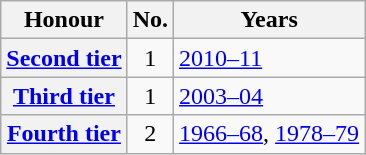<table class="wikitable plainrowheaders">
<tr>
<th scope=col>Honour</th>
<th scope=col>No.</th>
<th scope=col>Years</th>
</tr>
<tr>
<th scope=row><a href='#'>Second tier</a></th>
<td align=center>1</td>
<td><a href='#'>2010–11</a></td>
</tr>
<tr>
<th scope=row><a href='#'>Third tier</a></th>
<td align=center>1</td>
<td><a href='#'>2003–04</a></td>
</tr>
<tr>
<th scope=row><a href='#'>Fourth tier</a></th>
<td align=center>2</td>
<td><a href='#'>1966–68</a>, <a href='#'>1978–79</a></td>
</tr>
</table>
